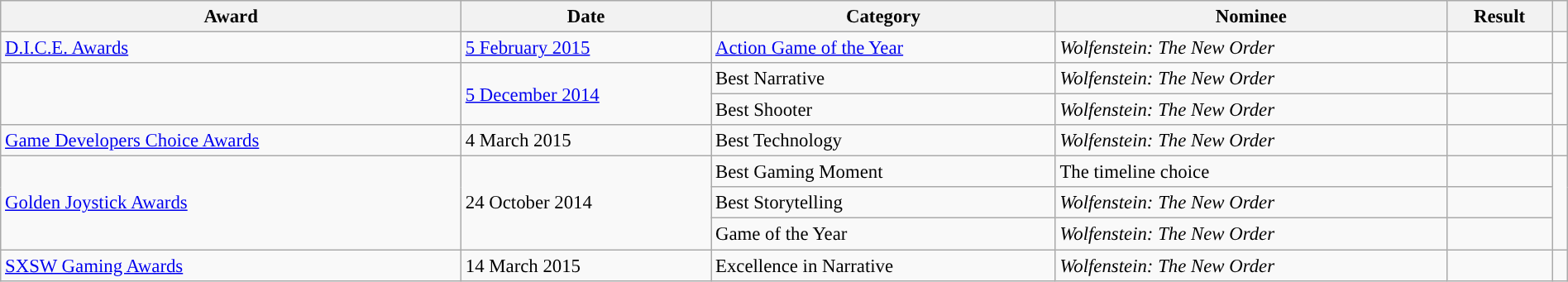<table class="wikitable plainrowheaders sortable" style="font-size: 95%; width: 100%;">
<tr>
<th scope="col">Award</th>
<th scope="col">Date</th>
<th scope="col">Category</th>
<th scope="col">Nominee</th>
<th scope="col">Result</th>
<th scope="col" class="unsortable"></th>
</tr>
<tr>
<td><a href='#'>D.I.C.E. Awards</a></td>
<td><a href='#'>5 February 2015</a></td>
<td><a href='#'>Action Game of the Year</a></td>
<td><em>Wolfenstein: The New Order</em></td>
<td></td>
<td style="text-align:center;"></td>
</tr>
<tr>
<td rowspan="2"></td>
<td rowspan="2"><a href='#'>5 December 2014</a></td>
<td>Best Narrative</td>
<td><em>Wolfenstein: The New Order</em></td>
<td></td>
<td style="text-align:center;" rowspan="2"></td>
</tr>
<tr>
<td>Best Shooter</td>
<td><em>Wolfenstein: The New Order</em></td>
<td></td>
</tr>
<tr>
<td><a href='#'>Game Developers Choice Awards</a></td>
<td>4 March 2015</td>
<td>Best Technology</td>
<td><em>Wolfenstein: The New Order</em></td>
<td></td>
<td style="text-align:center;"></td>
</tr>
<tr>
<td rowspan="3"><a href='#'>Golden Joystick Awards</a></td>
<td rowspan="3">24 October 2014</td>
<td>Best Gaming Moment</td>
<td>The timeline choice</td>
<td></td>
<td style="text-align:center;" rowspan="3"></td>
</tr>
<tr>
<td>Best Storytelling</td>
<td><em>Wolfenstein: The New Order</em></td>
<td></td>
</tr>
<tr>
<td>Game of the Year</td>
<td><em>Wolfenstein: The New Order</em></td>
<td></td>
</tr>
<tr>
<td><a href='#'>SXSW Gaming Awards</a></td>
<td>14 March 2015</td>
<td>Excellence in Narrative</td>
<td><em>Wolfenstein: The New Order</em></td>
<td></td>
<td style="text-align:center;"></td>
</tr>
</table>
